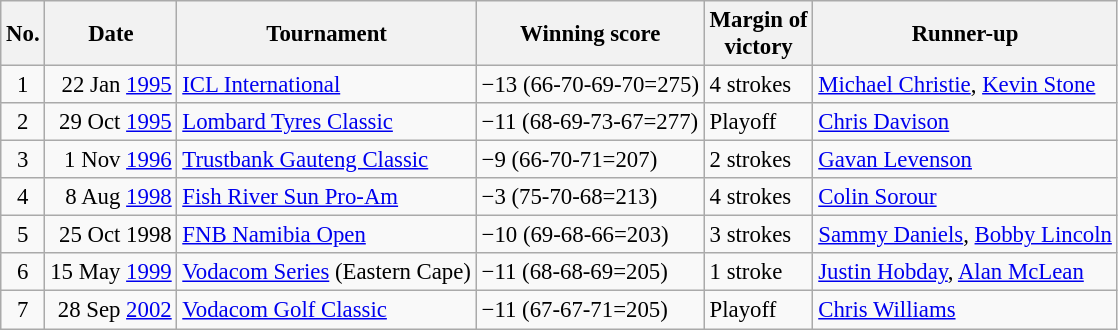<table class="wikitable" style="font-size:95%;">
<tr>
<th>No.</th>
<th>Date</th>
<th>Tournament</th>
<th>Winning score</th>
<th>Margin of<br>victory</th>
<th>Runner-up</th>
</tr>
<tr>
<td align=center>1</td>
<td align=right>22 Jan <a href='#'>1995</a></td>
<td><a href='#'>ICL International</a></td>
<td>−13 (66-70-69-70=275)</td>
<td>4 strokes</td>
<td> <a href='#'>Michael Christie</a>,  <a href='#'>Kevin Stone</a></td>
</tr>
<tr>
<td align=center>2</td>
<td align=right>29 Oct <a href='#'>1995</a></td>
<td><a href='#'>Lombard Tyres Classic</a></td>
<td>−11 (68-69-73-67=277)</td>
<td>Playoff</td>
<td> <a href='#'>Chris Davison</a></td>
</tr>
<tr>
<td align=center>3</td>
<td align=right>1 Nov <a href='#'>1996</a></td>
<td><a href='#'>Trustbank Gauteng Classic</a></td>
<td>−9 (66-70-71=207)</td>
<td>2 strokes</td>
<td> <a href='#'>Gavan Levenson</a></td>
</tr>
<tr>
<td align=center>4</td>
<td align=right>8 Aug <a href='#'>1998</a></td>
<td><a href='#'>Fish River Sun Pro-Am</a></td>
<td>−3 (75-70-68=213)</td>
<td>4 strokes</td>
<td> <a href='#'>Colin Sorour</a></td>
</tr>
<tr>
<td align=center>5</td>
<td align=right>25 Oct 1998</td>
<td><a href='#'>FNB Namibia Open</a></td>
<td>−10 (69-68-66=203)</td>
<td>3 strokes</td>
<td> <a href='#'>Sammy Daniels</a>,  <a href='#'>Bobby Lincoln</a></td>
</tr>
<tr>
<td align=center>6</td>
<td align=right>15 May <a href='#'>1999</a></td>
<td><a href='#'>Vodacom Series</a> (Eastern Cape)</td>
<td>−11 (68-68-69=205)</td>
<td>1 stroke</td>
<td> <a href='#'>Justin Hobday</a>,  <a href='#'>Alan McLean</a></td>
</tr>
<tr>
<td align=center>7</td>
<td align=right>28 Sep <a href='#'>2002</a></td>
<td><a href='#'>Vodacom Golf Classic</a></td>
<td>−11 (67-67-71=205)</td>
<td>Playoff</td>
<td> <a href='#'>Chris Williams</a></td>
</tr>
</table>
